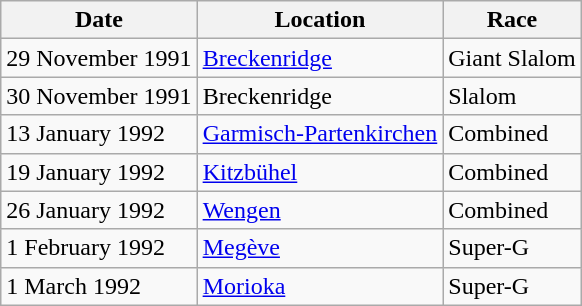<table class="wikitable">
<tr>
<th>Date</th>
<th>Location</th>
<th>Race</th>
</tr>
<tr>
<td>29 November 1991</td>
<td> <a href='#'>Breckenridge</a></td>
<td>Giant Slalom</td>
</tr>
<tr>
<td>30 November 1991</td>
<td> Breckenridge</td>
<td>Slalom</td>
</tr>
<tr>
<td>13 January 1992</td>
<td> <a href='#'>Garmisch-Partenkirchen</a></td>
<td>Combined</td>
</tr>
<tr>
<td>19 January 1992</td>
<td> <a href='#'>Kitzbühel</a></td>
<td>Combined</td>
</tr>
<tr>
<td>26 January 1992</td>
<td> <a href='#'>Wengen</a></td>
<td>Combined</td>
</tr>
<tr>
<td>1 February 1992</td>
<td> <a href='#'>Megève</a></td>
<td>Super-G</td>
</tr>
<tr>
<td>1 March 1992</td>
<td> <a href='#'>Morioka</a></td>
<td>Super-G</td>
</tr>
</table>
